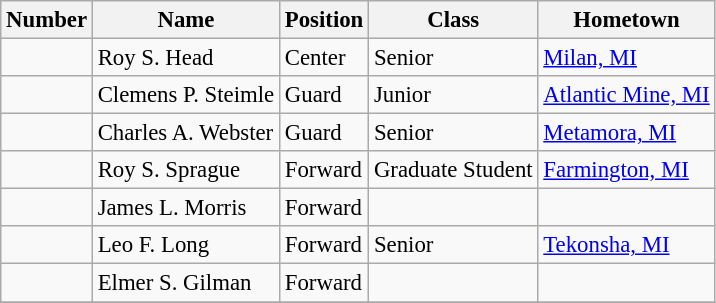<table class="wikitable" style="font-size: 95%;">
<tr>
<th>Number</th>
<th>Name</th>
<th>Position</th>
<th>Class</th>
<th>Hometown</th>
</tr>
<tr>
<td></td>
<td>Roy S. Head</td>
<td>Center</td>
<td>Senior</td>
<td><a href='#'>Milan, MI</a></td>
</tr>
<tr>
<td></td>
<td>Clemens P. Steimle</td>
<td>Guard</td>
<td>Junior</td>
<td><a href='#'>Atlantic Mine, MI</a></td>
</tr>
<tr>
<td></td>
<td>Charles A. Webster</td>
<td>Guard</td>
<td>Senior</td>
<td><a href='#'>Metamora, MI</a></td>
</tr>
<tr>
<td></td>
<td>Roy S. Sprague</td>
<td>Forward</td>
<td>Graduate Student</td>
<td><a href='#'>Farmington, MI</a></td>
</tr>
<tr>
<td></td>
<td>James L. Morris</td>
<td>Forward</td>
<td></td>
<td></td>
</tr>
<tr>
<td></td>
<td>Leo F. Long</td>
<td>Forward</td>
<td>Senior</td>
<td><a href='#'>Tekonsha, MI</a></td>
</tr>
<tr>
<td></td>
<td>Elmer S. Gilman</td>
<td>Forward</td>
<td></td>
<td></td>
</tr>
<tr>
</tr>
</table>
